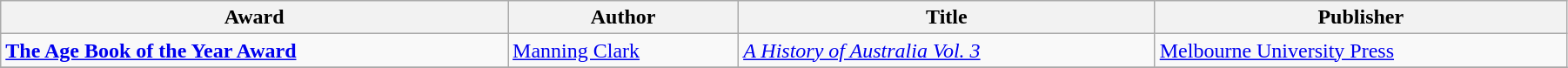<table class="wikitable" width=95%>
<tr>
<th>Award</th>
<th>Author</th>
<th>Title</th>
<th>Publisher</th>
</tr>
<tr>
<td><strong><a href='#'>The Age Book of the Year Award</a></strong></td>
<td><a href='#'>Manning Clark</a></td>
<td><em><a href='#'>A History of Australia Vol. 3</a></em></td>
<td><a href='#'>Melbourne University Press</a></td>
</tr>
<tr>
</tr>
</table>
